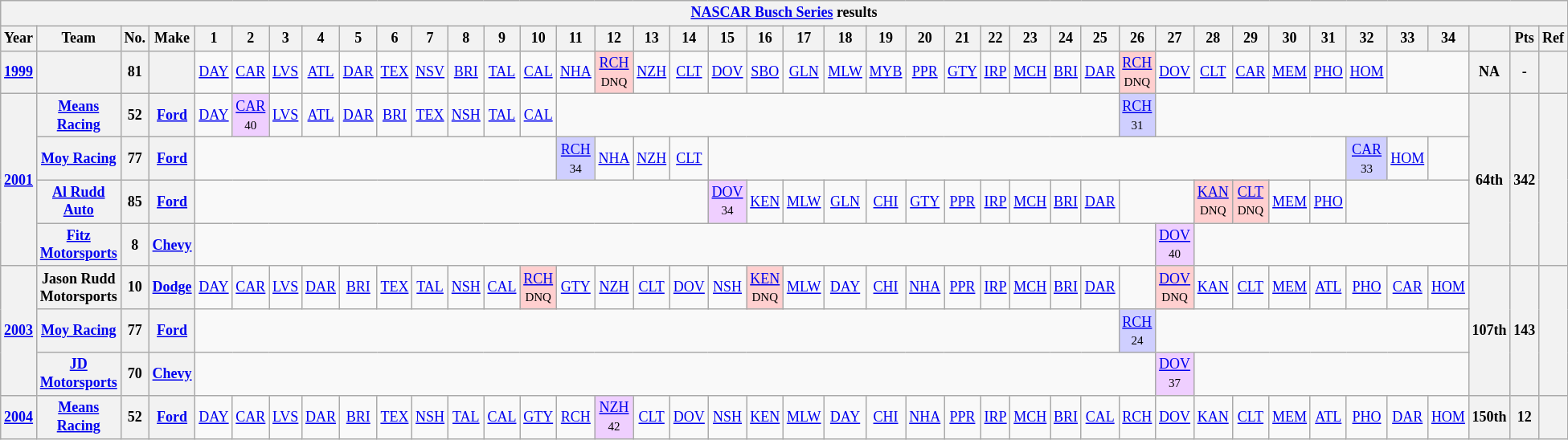<table class="wikitable" style="text-align:center; font-size:75%">
<tr>
<th colspan=42><a href='#'>NASCAR Busch Series</a> results</th>
</tr>
<tr>
<th>Year</th>
<th>Team</th>
<th>No.</th>
<th>Make</th>
<th>1</th>
<th>2</th>
<th>3</th>
<th>4</th>
<th>5</th>
<th>6</th>
<th>7</th>
<th>8</th>
<th>9</th>
<th>10</th>
<th>11</th>
<th>12</th>
<th>13</th>
<th>14</th>
<th>15</th>
<th>16</th>
<th>17</th>
<th>18</th>
<th>19</th>
<th>20</th>
<th>21</th>
<th>22</th>
<th>23</th>
<th>24</th>
<th>25</th>
<th>26</th>
<th>27</th>
<th>28</th>
<th>29</th>
<th>30</th>
<th>31</th>
<th>32</th>
<th>33</th>
<th>34</th>
<th></th>
<th>Pts</th>
<th>Ref</th>
</tr>
<tr>
<th><a href='#'>1999</a></th>
<th></th>
<th>81</th>
<th></th>
<td><a href='#'>DAY</a></td>
<td><a href='#'>CAR</a></td>
<td><a href='#'>LVS</a></td>
<td><a href='#'>ATL</a></td>
<td><a href='#'>DAR</a></td>
<td><a href='#'>TEX</a></td>
<td><a href='#'>NSV</a></td>
<td><a href='#'>BRI</a></td>
<td><a href='#'>TAL</a></td>
<td><a href='#'>CAL</a></td>
<td><a href='#'>NHA</a></td>
<td style="background:#FFCFCF;"><a href='#'>RCH</a><br><small>DNQ</small></td>
<td><a href='#'>NZH</a></td>
<td><a href='#'>CLT</a></td>
<td><a href='#'>DOV</a></td>
<td><a href='#'>SBO</a></td>
<td><a href='#'>GLN</a></td>
<td><a href='#'>MLW</a></td>
<td><a href='#'>MYB</a></td>
<td><a href='#'>PPR</a></td>
<td><a href='#'>GTY</a></td>
<td><a href='#'>IRP</a></td>
<td><a href='#'>MCH</a></td>
<td><a href='#'>BRI</a></td>
<td><a href='#'>DAR</a></td>
<td style="background:#FFCFCF;"><a href='#'>RCH</a><br><small>DNQ</small></td>
<td><a href='#'>DOV</a></td>
<td><a href='#'>CLT</a></td>
<td><a href='#'>CAR</a></td>
<td><a href='#'>MEM</a></td>
<td><a href='#'>PHO</a></td>
<td><a href='#'>HOM</a></td>
<td colspan=2></td>
<th>NA</th>
<th>-</th>
<th></th>
</tr>
<tr>
<th rowspan=4><a href='#'>2001</a></th>
<th><a href='#'>Means Racing</a></th>
<th>52</th>
<th><a href='#'>Ford</a></th>
<td><a href='#'>DAY</a></td>
<td style="background:#EFCFFF;"><a href='#'>CAR</a><br><small>40</small></td>
<td><a href='#'>LVS</a></td>
<td><a href='#'>ATL</a></td>
<td><a href='#'>DAR</a></td>
<td><a href='#'>BRI</a></td>
<td><a href='#'>TEX</a></td>
<td><a href='#'>NSH</a></td>
<td><a href='#'>TAL</a></td>
<td><a href='#'>CAL</a></td>
<td colspan=15></td>
<td style="background:#CFCFFF;"><a href='#'>RCH</a><br><small>31</small></td>
<td colspan=8></td>
<th rowspan=4>64th</th>
<th rowspan=4>342</th>
<th rowspan=4></th>
</tr>
<tr>
<th><a href='#'>Moy Racing</a></th>
<th>77</th>
<th><a href='#'>Ford</a></th>
<td colspan=10></td>
<td style="background:#CFCFFF;"><a href='#'>RCH</a><br><small>34</small></td>
<td><a href='#'>NHA</a></td>
<td><a href='#'>NZH</a></td>
<td><a href='#'>CLT</a></td>
<td colspan=17></td>
<td style="background:#CFCFFF;"><a href='#'>CAR</a><br><small>33</small></td>
<td><a href='#'>HOM</a></td>
<td></td>
</tr>
<tr>
<th><a href='#'>Al Rudd Auto</a></th>
<th>85</th>
<th><a href='#'>Ford</a></th>
<td colspan=14></td>
<td style="background:#EFCFFF;"><a href='#'>DOV</a><br><small>34</small></td>
<td><a href='#'>KEN</a></td>
<td><a href='#'>MLW</a></td>
<td><a href='#'>GLN</a></td>
<td><a href='#'>CHI</a></td>
<td><a href='#'>GTY</a></td>
<td><a href='#'>PPR</a></td>
<td><a href='#'>IRP</a></td>
<td><a href='#'>MCH</a></td>
<td><a href='#'>BRI</a></td>
<td><a href='#'>DAR</a></td>
<td colspan=2></td>
<td style="background:#FFCFCF;"><a href='#'>KAN</a><br><small>DNQ</small></td>
<td style="background:#FFCFCF;"><a href='#'>CLT</a><br><small>DNQ</small></td>
<td><a href='#'>MEM</a></td>
<td><a href='#'>PHO</a></td>
<td colspan=3></td>
</tr>
<tr>
<th><a href='#'>Fitz Motorsports</a></th>
<th>8</th>
<th><a href='#'>Chevy</a></th>
<td colspan=26></td>
<td style="background:#EFCFFF;"><a href='#'>DOV</a><br><small>40</small></td>
<td colspan=7></td>
</tr>
<tr>
<th rowspan=3><a href='#'>2003</a></th>
<th>Jason Rudd Motorsports</th>
<th>10</th>
<th><a href='#'>Dodge</a></th>
<td><a href='#'>DAY</a></td>
<td><a href='#'>CAR</a></td>
<td><a href='#'>LVS</a></td>
<td><a href='#'>DAR</a></td>
<td><a href='#'>BRI</a></td>
<td><a href='#'>TEX</a></td>
<td><a href='#'>TAL</a></td>
<td><a href='#'>NSH</a></td>
<td><a href='#'>CAL</a></td>
<td style="background:#FFCFCF;"><a href='#'>RCH</a><br><small>DNQ</small></td>
<td><a href='#'>GTY</a></td>
<td><a href='#'>NZH</a></td>
<td><a href='#'>CLT</a></td>
<td><a href='#'>DOV</a></td>
<td><a href='#'>NSH</a></td>
<td style="background:#FFCFCF;"><a href='#'>KEN</a><br><small>DNQ</small></td>
<td><a href='#'>MLW</a></td>
<td><a href='#'>DAY</a></td>
<td><a href='#'>CHI</a></td>
<td><a href='#'>NHA</a></td>
<td><a href='#'>PPR</a></td>
<td><a href='#'>IRP</a></td>
<td><a href='#'>MCH</a></td>
<td><a href='#'>BRI</a></td>
<td><a href='#'>DAR</a></td>
<td></td>
<td style="background:#FFCFCF;"><a href='#'>DOV</a><br><small>DNQ</small></td>
<td><a href='#'>KAN</a></td>
<td><a href='#'>CLT</a></td>
<td><a href='#'>MEM</a></td>
<td><a href='#'>ATL</a></td>
<td><a href='#'>PHO</a></td>
<td><a href='#'>CAR</a></td>
<td><a href='#'>HOM</a></td>
<th rowspan=3>107th</th>
<th rowspan=3>143</th>
<th rowspan=3></th>
</tr>
<tr>
<th><a href='#'>Moy Racing</a></th>
<th>77</th>
<th><a href='#'>Ford</a></th>
<td colspan=25></td>
<td style="background:#CFCFFF;"><a href='#'>RCH</a><br><small>24</small></td>
<td colspan=8></td>
</tr>
<tr>
<th><a href='#'>JD Motorsports</a></th>
<th>70</th>
<th><a href='#'>Chevy</a></th>
<td colspan=26></td>
<td style="background:#EFCFFF;"><a href='#'>DOV</a><br><small>37</small></td>
<td colspan=7></td>
</tr>
<tr>
<th><a href='#'>2004</a></th>
<th><a href='#'>Means Racing</a></th>
<th>52</th>
<th><a href='#'>Ford</a></th>
<td><a href='#'>DAY</a></td>
<td><a href='#'>CAR</a></td>
<td><a href='#'>LVS</a></td>
<td><a href='#'>DAR</a></td>
<td><a href='#'>BRI</a></td>
<td><a href='#'>TEX</a></td>
<td><a href='#'>NSH</a></td>
<td><a href='#'>TAL</a></td>
<td><a href='#'>CAL</a></td>
<td><a href='#'>GTY</a></td>
<td><a href='#'>RCH</a></td>
<td style="background:#EFCFFF;"><a href='#'>NZH</a><br><small>42</small></td>
<td><a href='#'>CLT</a></td>
<td><a href='#'>DOV</a></td>
<td><a href='#'>NSH</a></td>
<td><a href='#'>KEN</a></td>
<td><a href='#'>MLW</a></td>
<td><a href='#'>DAY</a></td>
<td><a href='#'>CHI</a></td>
<td><a href='#'>NHA</a></td>
<td><a href='#'>PPR</a></td>
<td><a href='#'>IRP</a></td>
<td><a href='#'>MCH</a></td>
<td><a href='#'>BRI</a></td>
<td><a href='#'>CAL</a></td>
<td><a href='#'>RCH</a></td>
<td><a href='#'>DOV</a></td>
<td><a href='#'>KAN</a></td>
<td><a href='#'>CLT</a></td>
<td><a href='#'>MEM</a></td>
<td><a href='#'>ATL</a></td>
<td><a href='#'>PHO</a></td>
<td><a href='#'>DAR</a></td>
<td><a href='#'>HOM</a></td>
<th>150th</th>
<th>12</th>
<th></th>
</tr>
</table>
